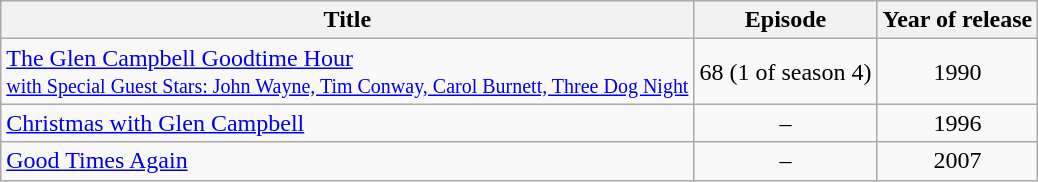<table class="wikitable">
<tr>
<th>Title</th>
<th>Episode</th>
<th>Year of release</th>
</tr>
<tr>
<td><a href='#'>The Glen Campbell Goodtime Hour<br><small>with Special Guest Stars: John Wayne, Tim Conway, Carol Burnett, Three Dog Night</small></a></td>
<td align="center">68 (1 of season 4)</td>
<td align="center">1990</td>
</tr>
<tr>
<td><a href='#'>Christmas with Glen Campbell</a></td>
<td align="center">–</td>
<td align="center">1996</td>
</tr>
<tr>
<td><a href='#'>Good Times Again</a></td>
<td align="center">–</td>
<td align="center">2007</td>
</tr>
</table>
